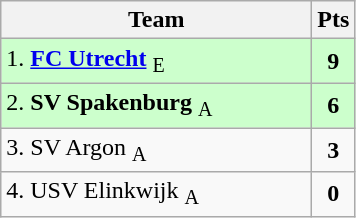<table class="wikitable" style="text-align:center; float:left; margin-right:1em">
<tr>
<th style="width:200px">Team</th>
<th width=20>Pts</th>
</tr>
<tr bgcolor=ccffcc>
<td align=left>1. <strong><a href='#'>FC Utrecht</a></strong> <sub>E</sub></td>
<td><strong>9</strong></td>
</tr>
<tr bgcolor=ccffcc>
<td align=left>2. <strong>SV Spakenburg</strong> <sub>A</sub></td>
<td><strong>6</strong></td>
</tr>
<tr>
<td align=left>3. SV Argon <sub>A</sub></td>
<td><strong>3</strong></td>
</tr>
<tr>
<td align=left>4. USV Elinkwijk <sub>A</sub></td>
<td><strong>0</strong></td>
</tr>
</table>
